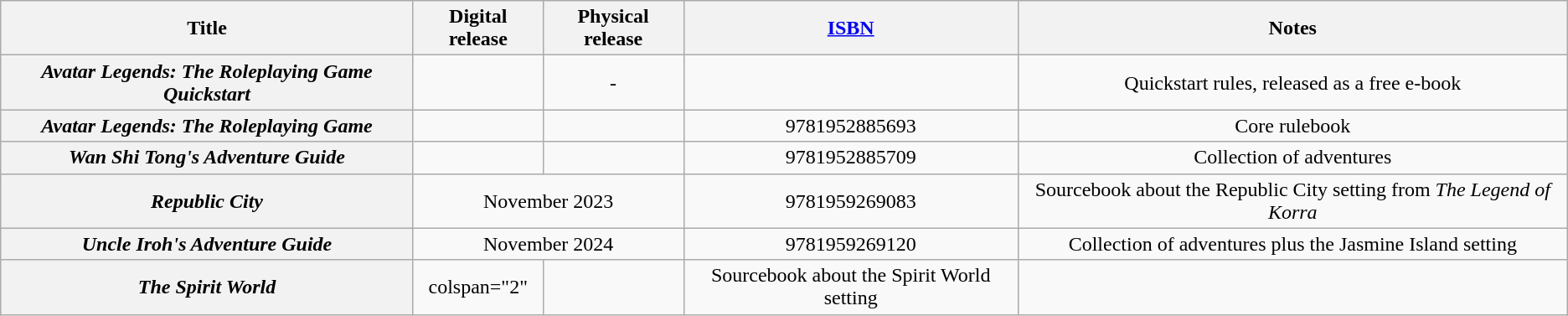<table class="wikitable sortable">
<tr>
<th scope="col">Title</th>
<th scope="col">Digital release</th>
<th scope="col">Physical release</th>
<th scope="col"><a href='#'>ISBN</a></th>
<th scope="col">Notes</th>
</tr>
<tr style="text-align: center;">
<th scope="row"><em>Avatar Legends: The Roleplaying Game Quickstart</em></th>
<td></td>
<td>-</td>
<td></td>
<td>Quickstart rules, released as a free e-book</td>
</tr>
<tr style="text-align: center;">
<th scope="row"><em>Avatar Legends: The Roleplaying Game</em></th>
<td></td>
<td></td>
<td>9781952885693</td>
<td>Core rulebook</td>
</tr>
<tr style="text-align: center;">
<th scope="row"><em>Wan Shi Tong's Adventure Guide</em></th>
<td></td>
<td></td>
<td>9781952885709</td>
<td>Collection of adventures</td>
</tr>
<tr style="text-align: center;">
<th scope="row"><em>Republic City</em></th>
<td colspan="2">November 2023</td>
<td>9781959269083</td>
<td>Sourcebook about the Republic City setting from <em>The Legend of Korra</em></td>
</tr>
<tr style="text-align: center;">
<th scope="row"><em>Uncle Iroh's Adventure Guide</em></th>
<td colspan="2">November 2024</td>
<td>9781959269120</td>
<td>Collection of adventures plus the Jasmine Island setting</td>
</tr>
<tr style="text-align: center;">
<th scope="row"><em>The Spirit World</em></th>
<td>colspan="2" </td>
<td></td>
<td>Sourcebook about the Spirit World setting</td>
</tr>
</table>
